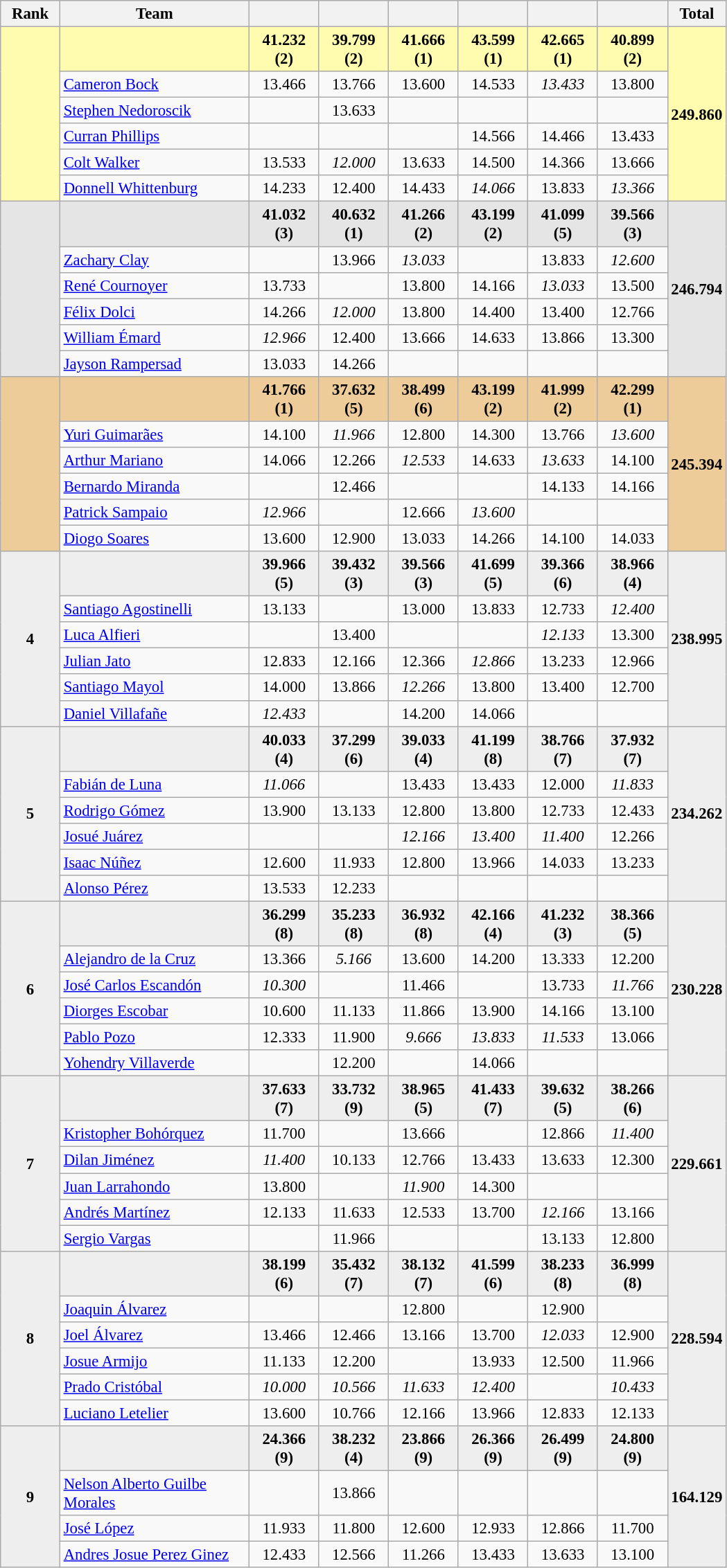<table class="wikitable sortable" style="text-align:center; font-size:95%">
<tr>
<th scope="col" style="width:50px;">Rank</th>
<th scope="col" style="width:175px;">Team</th>
<th scope="col" style="width:60px;"></th>
<th scope="col" style="width:60px;"></th>
<th scope="col" style="width:60px;"></th>
<th scope="col" style="width:60px;"></th>
<th scope="col" style="width:60px;"></th>
<th scope="col" style="width:60px;"></th>
<th>Total</th>
</tr>
<tr style="background:#fffcaf;">
<td rowspan="6"></td>
<td style="text-align:left;"></td>
<td><strong>41.232 (2)</strong></td>
<td><strong>39.799 (2)</strong></td>
<td><strong>41.666 (1)</strong></td>
<td><strong>43.599 (1)</strong></td>
<td><strong>42.665 (1)</strong></td>
<td><strong>40.899 (2)</strong></td>
<td rowspan="6"><strong>249.860</strong></td>
</tr>
<tr>
<td style="text-align:left;"><a href='#'>Cameron Bock</a></td>
<td>13.466</td>
<td>13.766</td>
<td>13.600</td>
<td>14.533</td>
<td><em>13.433</em></td>
<td>13.800</td>
</tr>
<tr>
<td style="text-align:left;"><a href='#'>Stephen Nedoroscik</a></td>
<td></td>
<td>13.633</td>
<td></td>
<td></td>
<td></td>
<td></td>
</tr>
<tr>
<td style="text-align:left;"><a href='#'>Curran Phillips</a></td>
<td></td>
<td></td>
<td></td>
<td>14.566</td>
<td>14.466</td>
<td>13.433</td>
</tr>
<tr>
<td style="text-align:left;"><a href='#'>Colt Walker</a></td>
<td>13.533</td>
<td><em>12.000</em></td>
<td>13.633</td>
<td>14.500</td>
<td>14.366</td>
<td>13.666</td>
</tr>
<tr>
<td style="text-align:left;"><a href='#'>Donnell Whittenburg</a></td>
<td>14.233</td>
<td>12.400</td>
<td>14.433</td>
<td><em>14.066</em></td>
<td>13.833</td>
<td><em>13.366</em></td>
</tr>
<tr style="background:#e5e5e5;">
<td rowspan="6"></td>
<td style="text-align:left;"></td>
<td><strong>41.032 (3)</strong></td>
<td><strong>40.632 (1)</strong></td>
<td><strong>41.266 (2)</strong></td>
<td><strong>43.199 (2)</strong></td>
<td><strong>41.099 (5)</strong></td>
<td><strong>39.566 (3)</strong></td>
<td rowspan="6"><strong>246.794</strong></td>
</tr>
<tr>
<td style="text-align:left;"><a href='#'>Zachary Clay</a></td>
<td></td>
<td>13.966</td>
<td><em>13.033</em></td>
<td></td>
<td>13.833</td>
<td><em>12.600</em></td>
</tr>
<tr>
<td style="text-align:left;"><a href='#'>René Cournoyer</a></td>
<td>13.733</td>
<td></td>
<td>13.800</td>
<td>14.166</td>
<td><em>13.033</em></td>
<td>13.500</td>
</tr>
<tr>
<td style="text-align:left;"><a href='#'>Félix Dolci</a></td>
<td>14.266</td>
<td><em>12.000</em></td>
<td>13.800</td>
<td>14.400</td>
<td>13.400</td>
<td>12.766</td>
</tr>
<tr>
<td style="text-align:left;"><a href='#'>William Émard</a></td>
<td><em>12.966</em></td>
<td>12.400</td>
<td>13.666</td>
<td>14.633</td>
<td>13.866</td>
<td>13.300</td>
</tr>
<tr>
<td style="text-align:left;"><a href='#'>Jayson Rampersad</a></td>
<td>13.033</td>
<td>14.266</td>
<td></td>
<td></td>
<td></td>
<td></td>
</tr>
<tr style="background:#ec9;">
<td rowspan="6"></td>
<td style="text-align:left;"></td>
<td><strong>41.766 (1)</strong></td>
<td><strong>37.632 (5)</strong></td>
<td><strong>38.499 (6)</strong></td>
<td><strong>43.199 (2)</strong></td>
<td><strong>41.999 (2)</strong></td>
<td><strong>42.299 (1)</strong></td>
<td rowspan="6"><strong>245.394</strong></td>
</tr>
<tr>
<td style="text-align:left;"><a href='#'>Yuri Guimarães</a></td>
<td>14.100</td>
<td><em>11.966</em></td>
<td>12.800</td>
<td>14.300</td>
<td>13.766</td>
<td><em>13.600</em></td>
</tr>
<tr>
<td style="text-align:left;"><a href='#'>Arthur Mariano</a></td>
<td>14.066</td>
<td>12.266</td>
<td><em>12.533</em></td>
<td>14.633</td>
<td><em>13.633</em></td>
<td>14.100</td>
</tr>
<tr>
<td style="text-align:left;"><a href='#'>Bernardo Miranda</a></td>
<td></td>
<td>12.466</td>
<td></td>
<td></td>
<td>14.133</td>
<td>14.166</td>
</tr>
<tr>
<td style="text-align:left;"><a href='#'>Patrick Sampaio</a></td>
<td><em>12.966</em></td>
<td></td>
<td>12.666</td>
<td><em>13.600</em></td>
<td></td>
<td></td>
</tr>
<tr>
<td style="text-align:left;"><a href='#'>Diogo Soares</a></td>
<td>13.600</td>
<td>12.900</td>
<td>13.033</td>
<td>14.266</td>
<td>14.100</td>
<td>14.033</td>
</tr>
<tr style="background:#eee;">
<td rowspan="6"><strong>4</strong></td>
<td style="text-align:left;"></td>
<td><strong>39.966 (5)</strong></td>
<td><strong>39.432 (3)</strong></td>
<td><strong>39.566 (3)</strong></td>
<td><strong>41.699 (5)</strong></td>
<td><strong>39.366 (6)</strong></td>
<td><strong>38.966 (4)</strong></td>
<td rowspan="6"><strong>238.995</strong></td>
</tr>
<tr>
<td style="text-align:left;"><a href='#'>Santiago Agostinelli</a></td>
<td>13.133</td>
<td></td>
<td>13.000</td>
<td>13.833</td>
<td>12.733</td>
<td><em>12.400</em></td>
</tr>
<tr>
<td style="text-align:left;"><a href='#'>Luca Alfieri</a></td>
<td></td>
<td>13.400</td>
<td></td>
<td></td>
<td><em>12.133</em></td>
<td>13.300</td>
</tr>
<tr>
<td style="text-align:left;"><a href='#'>Julian Jato</a></td>
<td>12.833</td>
<td>12.166</td>
<td>12.366</td>
<td><em>12.866</em></td>
<td>13.233</td>
<td>12.966</td>
</tr>
<tr>
<td style="text-align:left;"><a href='#'>Santiago Mayol</a></td>
<td>14.000</td>
<td>13.866</td>
<td><em>12.266</em></td>
<td>13.800</td>
<td>13.400</td>
<td>12.700</td>
</tr>
<tr>
<td style="text-align:left;"><a href='#'>Daniel Villafañe</a></td>
<td><em>12.433</em></td>
<td></td>
<td>14.200</td>
<td>14.066</td>
<td></td>
<td></td>
</tr>
<tr style="background:#eee;">
<td rowspan="6"><strong>5</strong></td>
<td style="text-align:left;"></td>
<td><strong>40.033 (4)</strong></td>
<td><strong>37.299 (6)</strong></td>
<td><strong>39.033 (4)</strong></td>
<td><strong>41.199 (8)</strong></td>
<td><strong>38.766 (7)</strong></td>
<td><strong>37.932 (7)</strong></td>
<td rowspan="6"><strong>234.262</strong></td>
</tr>
<tr>
<td style="text-align:left;"><a href='#'>Fabián de Luna</a></td>
<td><em>11.066</em></td>
<td></td>
<td>13.433</td>
<td>13.433</td>
<td>12.000</td>
<td><em>11.833</em></td>
</tr>
<tr>
<td style="text-align:left;"><a href='#'>Rodrigo Gómez</a></td>
<td>13.900</td>
<td>13.133</td>
<td>12.800</td>
<td>13.800</td>
<td>12.733</td>
<td>12.433</td>
</tr>
<tr>
<td style="text-align:left;"><a href='#'>Josué Juárez</a></td>
<td></td>
<td></td>
<td><em>12.166</em></td>
<td><em>13.400</em></td>
<td><em>11.400</em></td>
<td>12.266</td>
</tr>
<tr>
<td style="text-align:left;"><a href='#'>Isaac Núñez</a></td>
<td>12.600</td>
<td>11.933</td>
<td>12.800</td>
<td>13.966</td>
<td>14.033</td>
<td>13.233</td>
</tr>
<tr>
<td style="text-align:left;"><a href='#'>Alonso Pérez</a></td>
<td>13.533</td>
<td>12.233</td>
<td></td>
<td></td>
<td></td>
<td></td>
</tr>
<tr style="background:#eee;">
<td rowspan="6"><strong>6</strong></td>
<td style="text-align:left;"></td>
<td><strong>36.299 (8)</strong></td>
<td><strong>35.233 (8)</strong></td>
<td><strong>36.932 (8)</strong></td>
<td><strong>42.166 (4)</strong></td>
<td><strong>41.232 (3)</strong></td>
<td><strong>38.366 (5)</strong></td>
<td rowspan="6"><strong>230.228</strong></td>
</tr>
<tr>
<td style="text-align:left;"><a href='#'>Alejandro de la Cruz</a></td>
<td>13.366</td>
<td><em>5.166</em></td>
<td>13.600</td>
<td>14.200</td>
<td>13.333</td>
<td>12.200</td>
</tr>
<tr>
<td style="text-align:left;"><a href='#'>José Carlos Escandón</a></td>
<td><em>10.300</em></td>
<td></td>
<td>11.466</td>
<td></td>
<td>13.733</td>
<td><em>11.766</em></td>
</tr>
<tr>
<td style="text-align:left;"><a href='#'>Diorges Escobar</a></td>
<td>10.600</td>
<td>11.133</td>
<td>11.866</td>
<td>13.900</td>
<td>14.166</td>
<td>13.100</td>
</tr>
<tr>
<td style="text-align:left;"><a href='#'>Pablo Pozo</a></td>
<td>12.333</td>
<td>11.900</td>
<td><em>9.666</em></td>
<td><em>13.833</em></td>
<td><em>11.533</em></td>
<td>13.066</td>
</tr>
<tr>
<td style="text-align:left;"><a href='#'>Yohendry Villaverde</a></td>
<td></td>
<td>12.200</td>
<td></td>
<td>14.066</td>
<td></td>
<td></td>
</tr>
<tr style="background:#eee;">
<td rowspan="6"><strong>7</strong></td>
<td style="text-align:left;"></td>
<td><strong>37.633 (7)</strong></td>
<td><strong>33.732 (9)</strong></td>
<td><strong>38.965 (5)</strong></td>
<td><strong>41.433 (7)</strong></td>
<td><strong>39.632 (5)</strong></td>
<td><strong>38.266 (6)</strong></td>
<td rowspan="6"><strong>229.661</strong></td>
</tr>
<tr>
<td style="text-align:left;"><a href='#'>Kristopher Bohórquez</a></td>
<td>11.700</td>
<td></td>
<td>13.666</td>
<td></td>
<td>12.866</td>
<td><em>11.400</em></td>
</tr>
<tr>
<td style="text-align:left;"><a href='#'>Dilan Jiménez</a></td>
<td><em>11.400</em></td>
<td>10.133</td>
<td>12.766</td>
<td>13.433</td>
<td>13.633</td>
<td>12.300</td>
</tr>
<tr>
<td style="text-align:left;"><a href='#'>Juan Larrahondo</a></td>
<td>13.800</td>
<td></td>
<td><em>11.900</em></td>
<td>14.300</td>
<td></td>
<td></td>
</tr>
<tr>
<td style="text-align:left;"><a href='#'>Andrés Martínez</a></td>
<td>12.133</td>
<td>11.633</td>
<td>12.533</td>
<td>13.700</td>
<td><em>12.166</em></td>
<td>13.166</td>
</tr>
<tr>
<td style="text-align:left;"><a href='#'>Sergio Vargas</a></td>
<td></td>
<td>11.966</td>
<td></td>
<td></td>
<td>13.133</td>
<td>12.800</td>
</tr>
<tr style="background:#eee;">
<td rowspan="6"><strong>8</strong></td>
<td style="text-align:left;"></td>
<td><strong>38.199 (6)</strong></td>
<td><strong>35.432 (7)</strong></td>
<td><strong>38.132 (7)</strong></td>
<td><strong>41.599 (6)</strong></td>
<td><strong>38.233 (8)</strong></td>
<td><strong>36.999 (8)</strong></td>
<td rowspan="6"><strong>228.594</strong></td>
</tr>
<tr>
<td style="text-align:left;"><a href='#'>Joaquin Álvarez</a></td>
<td></td>
<td></td>
<td>12.800</td>
<td></td>
<td>12.900</td>
<td></td>
</tr>
<tr>
<td style="text-align:left;"><a href='#'>Joel Álvarez</a></td>
<td>13.466</td>
<td>12.466</td>
<td>13.166</td>
<td>13.700</td>
<td><em>12.033</em></td>
<td>12.900</td>
</tr>
<tr>
<td style="text-align:left;"><a href='#'>Josue Armijo</a></td>
<td>11.133</td>
<td>12.200</td>
<td></td>
<td>13.933</td>
<td>12.500</td>
<td>11.966</td>
</tr>
<tr>
<td style="text-align:left;"><a href='#'>Prado Cristóbal</a></td>
<td><em>10.000</em></td>
<td><em>10.566</em></td>
<td><em>11.633</em></td>
<td><em>12.400</em></td>
<td></td>
<td><em>10.433</em></td>
</tr>
<tr>
<td style="text-align:left;"><a href='#'>Luciano Letelier</a></td>
<td>13.600</td>
<td>10.766</td>
<td>12.166</td>
<td>13.966</td>
<td>12.833</td>
<td>12.133</td>
</tr>
<tr style="background:#eee;">
<td rowspan="4"><strong>9</strong></td>
<td style="text-align:left;"></td>
<td><strong>24.366 (9)</strong></td>
<td><strong>38.232 (4)</strong></td>
<td><strong>23.866 (9)</strong></td>
<td><strong>26.366 (9)</strong></td>
<td><strong>26.499 (9)</strong></td>
<td><strong>24.800 (9)</strong></td>
<td rowspan="4"><strong>164.129</strong></td>
</tr>
<tr>
<td style="text-align:left;"><a href='#'>Nelson Alberto Guilbe Morales</a></td>
<td></td>
<td>13.866</td>
<td></td>
<td></td>
<td></td>
<td></td>
</tr>
<tr>
<td style="text-align:left;"><a href='#'>José López</a></td>
<td>11.933</td>
<td>11.800</td>
<td>12.600</td>
<td>12.933</td>
<td>12.866</td>
<td>11.700</td>
</tr>
<tr>
<td style="text-align:left;"><a href='#'>Andres Josue Perez Ginez</a></td>
<td>12.433</td>
<td>12.566</td>
<td>11.266</td>
<td>13.433</td>
<td>13.633</td>
<td>13.100</td>
</tr>
</table>
